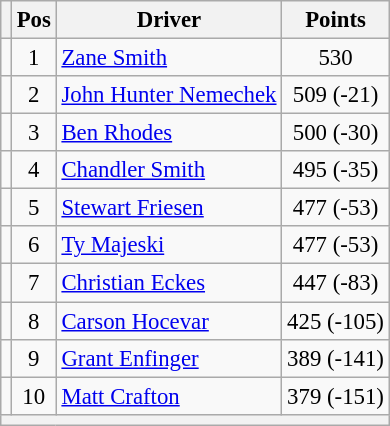<table class="wikitable" style="font-size: 95%;">
<tr>
<th></th>
<th>Pos</th>
<th>Driver</th>
<th>Points</th>
</tr>
<tr>
<td align="left"></td>
<td style="text-align:center;">1</td>
<td><a href='#'>Zane Smith</a></td>
<td style="text-align:center;">530</td>
</tr>
<tr>
<td align="left"></td>
<td style="text-align:center;">2</td>
<td><a href='#'>John Hunter Nemechek</a></td>
<td style="text-align:center;">509 (-21)</td>
</tr>
<tr>
<td align="left"></td>
<td style="text-align:center;">3</td>
<td><a href='#'>Ben Rhodes</a></td>
<td style="text-align:center;">500 (-30)</td>
</tr>
<tr>
<td align="left"></td>
<td style="text-align:center;">4</td>
<td><a href='#'>Chandler Smith</a></td>
<td style="text-align:center;">495 (-35)</td>
</tr>
<tr>
<td align="left"></td>
<td style="text-align:center;">5</td>
<td><a href='#'>Stewart Friesen</a></td>
<td style="text-align:center;">477 (-53)</td>
</tr>
<tr>
<td align="left"></td>
<td style="text-align:center;">6</td>
<td><a href='#'>Ty Majeski</a></td>
<td style="text-align:center;">477 (-53)</td>
</tr>
<tr>
<td align="left"></td>
<td style="text-align:center;">7</td>
<td><a href='#'>Christian Eckes</a></td>
<td style="text-align:center;">447 (-83)</td>
</tr>
<tr>
<td align="left"></td>
<td style="text-align:center;">8</td>
<td><a href='#'>Carson Hocevar</a></td>
<td style="text-align:center;">425 (-105)</td>
</tr>
<tr>
<td align="left"></td>
<td style="text-align:center;">9</td>
<td><a href='#'>Grant Enfinger</a></td>
<td style="text-align:center;">389 (-141)</td>
</tr>
<tr>
<td align="left"></td>
<td style="text-align:center;">10</td>
<td><a href='#'>Matt Crafton</a></td>
<td style="text-align:center;">379 (-151)</td>
</tr>
<tr class="sortbottom">
<th colspan="9"></th>
</tr>
</table>
